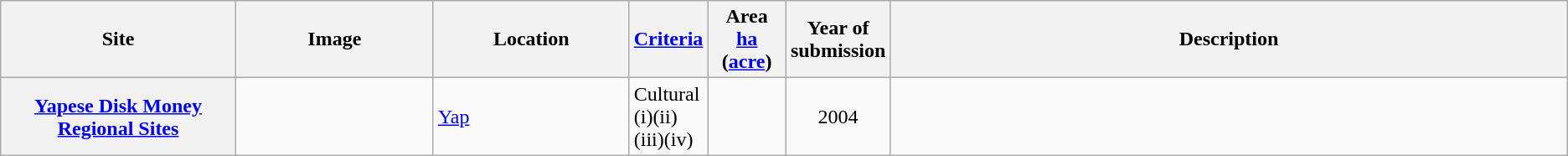<table class="wikitable sortable">
<tr>
<th scope="col" style="width:15%;">Site</th>
<th scope="col" class="unsortable" style="width:150px;">Image</th>
<th scope="col" style="width:12.5%;">Location</th>
<th scope="row" style="width:5%;"><a href='#'>Criteria</a></th>
<th scope="col" style="width:5%;">Area<br><a href='#'>ha</a> (<a href='#'>acre</a>)<br></th>
<th scope="col" style="width:5%;">Year of submission</th>
<th scope="col" class="unsortable">Description</th>
</tr>
<tr>
<th><a href='#'>Yapese Disk Money Regional Sites</a></th>
<td></td>
<td><a href='#'>Yap</a><small></small></td>
<td>Cultural (i)(ii)(iii)(iv)</td>
<td></td>
<td align="center">2004</td>
<td></td>
</tr>
</table>
